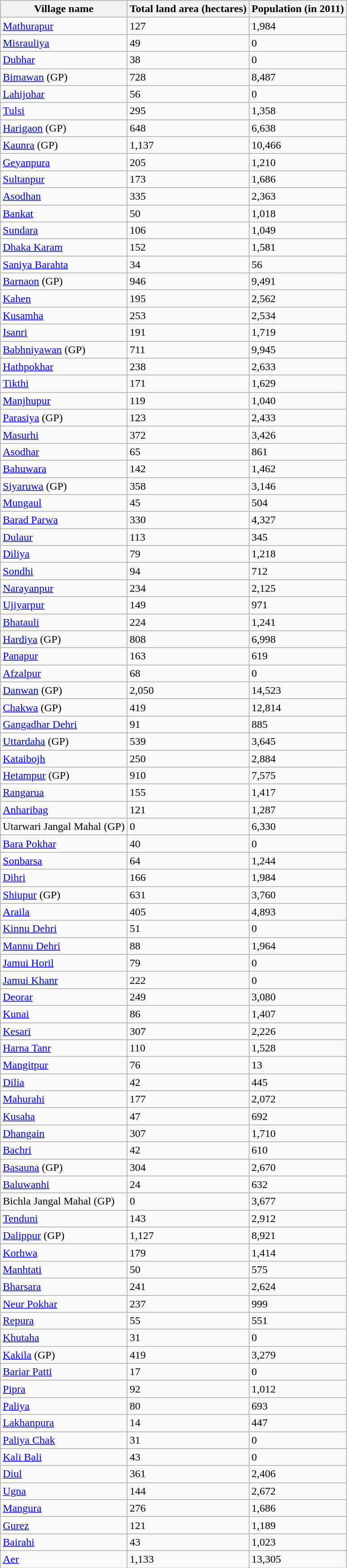<table class="wikitable sortable">
<tr>
<th>Village name</th>
<th>Total land area (hectares)</th>
<th>Population (in 2011)</th>
</tr>
<tr>
<td><a href='#'>Mathurapur</a></td>
<td>127</td>
<td>1,984</td>
</tr>
<tr>
<td><a href='#'>Misrauliya</a></td>
<td>49</td>
<td>0</td>
</tr>
<tr>
<td><a href='#'>Dubhar</a></td>
<td>38</td>
<td>0</td>
</tr>
<tr>
<td><a href='#'>Bimawan</a> (GP)</td>
<td>728</td>
<td>8,487</td>
</tr>
<tr>
<td><a href='#'>Lahijohar</a></td>
<td>56</td>
<td>0</td>
</tr>
<tr>
<td><a href='#'>Tulsi</a></td>
<td>295</td>
<td>1,358</td>
</tr>
<tr>
<td><a href='#'>Harigaon</a> (GP)</td>
<td>648</td>
<td>6,638</td>
</tr>
<tr>
<td><a href='#'>Kaunra</a> (GP)</td>
<td>1,137</td>
<td>10,466</td>
</tr>
<tr>
<td><a href='#'>Geyanpura</a></td>
<td>205</td>
<td>1,210</td>
</tr>
<tr>
<td><a href='#'>Sultanpur</a></td>
<td>173</td>
<td>1,686</td>
</tr>
<tr>
<td><a href='#'>Asodhan</a></td>
<td>335</td>
<td>2,363</td>
</tr>
<tr>
<td><a href='#'>Bankat</a></td>
<td>50</td>
<td>1,018</td>
</tr>
<tr>
<td><a href='#'>Sundara</a></td>
<td>106</td>
<td>1,049</td>
</tr>
<tr>
<td><a href='#'>Dhaka Karam</a></td>
<td>152</td>
<td>1,581</td>
</tr>
<tr>
<td><a href='#'>Saniya Barahta</a></td>
<td>34</td>
<td>56</td>
</tr>
<tr>
<td><a href='#'>Barnaon</a> (GP)</td>
<td>946</td>
<td>9,491</td>
</tr>
<tr>
<td><a href='#'>Kahen</a></td>
<td>195</td>
<td>2,562</td>
</tr>
<tr>
<td><a href='#'>Kusamha</a></td>
<td>253</td>
<td>2,534</td>
</tr>
<tr>
<td><a href='#'>Isanri</a></td>
<td>191</td>
<td>1,719</td>
</tr>
<tr>
<td><a href='#'>Babhniyawan</a> (GP)</td>
<td>711</td>
<td>9,945</td>
</tr>
<tr>
<td><a href='#'>Hathpokhar</a></td>
<td>238</td>
<td>2,633</td>
</tr>
<tr>
<td><a href='#'>Tikthi</a></td>
<td>171</td>
<td>1,629</td>
</tr>
<tr>
<td><a href='#'>Manjhupur</a></td>
<td>119</td>
<td>1,040</td>
</tr>
<tr>
<td><a href='#'>Parasiya</a> (GP)</td>
<td>123</td>
<td>2,433</td>
</tr>
<tr>
<td><a href='#'>Masurhi</a></td>
<td>372</td>
<td>3,426</td>
</tr>
<tr>
<td><a href='#'>Asodhar</a></td>
<td>65</td>
<td>861</td>
</tr>
<tr>
<td><a href='#'>Bahuwara</a></td>
<td>142</td>
<td>1,462</td>
</tr>
<tr>
<td><a href='#'>Siyaruwa</a> (GP)</td>
<td>358</td>
<td>3,146</td>
</tr>
<tr>
<td><a href='#'>Mungaul</a></td>
<td>45</td>
<td>504</td>
</tr>
<tr>
<td><a href='#'>Barad Parwa</a></td>
<td>330</td>
<td>4,327</td>
</tr>
<tr>
<td><a href='#'>Dulaur</a></td>
<td>113</td>
<td>345</td>
</tr>
<tr>
<td><a href='#'>Diliya</a></td>
<td>79</td>
<td>1,218</td>
</tr>
<tr>
<td><a href='#'>Sondhi</a></td>
<td>94</td>
<td>712</td>
</tr>
<tr>
<td><a href='#'>Narayanpur</a></td>
<td>234</td>
<td>2,125</td>
</tr>
<tr>
<td><a href='#'>Ujiyarpur</a></td>
<td>149</td>
<td>971</td>
</tr>
<tr>
<td><a href='#'>Bhatauli</a></td>
<td>224</td>
<td>1,241</td>
</tr>
<tr>
<td><a href='#'>Hardiya</a> (GP)</td>
<td>808</td>
<td>6,998</td>
</tr>
<tr>
<td><a href='#'>Panapur</a></td>
<td>163</td>
<td>619</td>
</tr>
<tr>
<td><a href='#'>Afzalpur</a></td>
<td>68</td>
<td>0</td>
</tr>
<tr>
<td><a href='#'>Danwan</a> (GP)</td>
<td>2,050</td>
<td>14,523</td>
</tr>
<tr>
<td><a href='#'>Chakwa</a> (GP)</td>
<td>419</td>
<td>12,814</td>
</tr>
<tr>
<td><a href='#'>Gangadhar Dehri</a></td>
<td>91</td>
<td>885</td>
</tr>
<tr>
<td><a href='#'>Uttardaha</a> (GP)</td>
<td>539</td>
<td>3,645</td>
</tr>
<tr>
<td><a href='#'>Kataibojh</a></td>
<td>250</td>
<td>2,884</td>
</tr>
<tr>
<td><a href='#'>Hetampur</a> (GP)</td>
<td>910</td>
<td>7,575</td>
</tr>
<tr>
<td><a href='#'>Rangarua</a></td>
<td>155</td>
<td>1,417</td>
</tr>
<tr>
<td><a href='#'>Anharibag</a></td>
<td>121</td>
<td>1,287</td>
</tr>
<tr>
<td>Utarwari Jangal Mahal (GP)</td>
<td>0</td>
<td>6,330</td>
</tr>
<tr>
<td><a href='#'>Bara Pokhar</a></td>
<td>40</td>
<td>0</td>
</tr>
<tr>
<td><a href='#'>Sonbarsa</a></td>
<td>64</td>
<td>1,244</td>
</tr>
<tr>
<td><a href='#'>Dihri</a></td>
<td>166</td>
<td>1,984</td>
</tr>
<tr>
<td><a href='#'>Shiupur</a> (GP)</td>
<td>631</td>
<td>3,760</td>
</tr>
<tr>
<td><a href='#'>Araila</a></td>
<td>405</td>
<td>4,893</td>
</tr>
<tr>
<td><a href='#'>Kinnu Dehri</a></td>
<td>51</td>
<td>0</td>
</tr>
<tr>
<td><a href='#'>Mannu Dehri</a></td>
<td>88</td>
<td>1,964</td>
</tr>
<tr>
<td><a href='#'>Jamui Horil</a></td>
<td>79</td>
<td>0</td>
</tr>
<tr>
<td><a href='#'>Jamui Khanr</a></td>
<td>222</td>
<td>0</td>
</tr>
<tr>
<td><a href='#'>Deorar</a></td>
<td>249</td>
<td>3,080</td>
</tr>
<tr>
<td><a href='#'>Kunai</a></td>
<td>86</td>
<td>1,407</td>
</tr>
<tr>
<td><a href='#'>Kesari</a></td>
<td>307</td>
<td>2,226</td>
</tr>
<tr>
<td><a href='#'>Harna Tanr</a></td>
<td>110</td>
<td>1,528</td>
</tr>
<tr>
<td><a href='#'>Mangitpur</a></td>
<td>76</td>
<td>13</td>
</tr>
<tr>
<td><a href='#'>Dilia</a></td>
<td>42</td>
<td>445</td>
</tr>
<tr>
<td><a href='#'>Mahurahi</a></td>
<td>177</td>
<td>2,072</td>
</tr>
<tr>
<td><a href='#'>Kusaha</a></td>
<td>47</td>
<td>692</td>
</tr>
<tr>
<td><a href='#'>Dhangain</a></td>
<td>307</td>
<td>1,710</td>
</tr>
<tr>
<td><a href='#'>Bachri</a></td>
<td>42</td>
<td>610</td>
</tr>
<tr>
<td><a href='#'>Basauna</a> (GP)</td>
<td>304</td>
<td>2,670</td>
</tr>
<tr>
<td><a href='#'>Baluwanhi</a></td>
<td>24</td>
<td>632</td>
</tr>
<tr>
<td>Bichla Jangal Mahal (GP)</td>
<td>0</td>
<td>3,677</td>
</tr>
<tr>
<td><a href='#'>Tenduni</a></td>
<td>143</td>
<td>2,912</td>
</tr>
<tr>
<td><a href='#'>Dalippur</a> (GP)</td>
<td>1,127</td>
<td>8,921</td>
</tr>
<tr>
<td><a href='#'>Korhwa</a></td>
<td>179</td>
<td>1,414</td>
</tr>
<tr>
<td><a href='#'>Manhtati</a></td>
<td>50</td>
<td>575</td>
</tr>
<tr>
<td><a href='#'>Bharsara</a></td>
<td>241</td>
<td>2,624</td>
</tr>
<tr>
<td><a href='#'>Neur Pokhar</a></td>
<td>237</td>
<td>999</td>
</tr>
<tr>
<td><a href='#'>Repura</a></td>
<td>55</td>
<td>551</td>
</tr>
<tr>
<td><a href='#'>Khutaha</a></td>
<td>31</td>
<td>0</td>
</tr>
<tr>
<td><a href='#'>Kakila</a> (GP)</td>
<td>419</td>
<td>3,279</td>
</tr>
<tr>
<td><a href='#'>Bariar Patti</a></td>
<td>17</td>
<td>0</td>
</tr>
<tr>
<td><a href='#'>Pipra</a></td>
<td>92</td>
<td>1,012</td>
</tr>
<tr>
<td><a href='#'>Paliya</a></td>
<td>80</td>
<td>693</td>
</tr>
<tr>
<td><a href='#'>Lakhanpura</a></td>
<td>14</td>
<td>447</td>
</tr>
<tr>
<td><a href='#'>Paliya Chak</a></td>
<td>31</td>
<td>0</td>
</tr>
<tr>
<td><a href='#'>Kali Bali</a></td>
<td>43</td>
<td>0</td>
</tr>
<tr>
<td><a href='#'>Diul</a></td>
<td>361</td>
<td>2,406</td>
</tr>
<tr>
<td><a href='#'>Ugna</a></td>
<td>144</td>
<td>2,672</td>
</tr>
<tr>
<td><a href='#'>Mangura</a></td>
<td>276</td>
<td>1,686</td>
</tr>
<tr>
<td><a href='#'>Gurez</a></td>
<td>121</td>
<td>1,189</td>
</tr>
<tr>
<td><a href='#'>Bairahi</a></td>
<td>43</td>
<td>1,023</td>
</tr>
<tr>
<td><a href='#'>Aer</a></td>
<td>1,133</td>
<td>13,305</td>
</tr>
</table>
